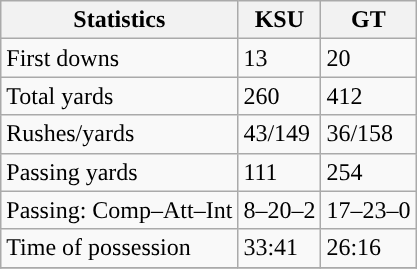<table class="wikitable" style="float: left;">
<tr>
<th>Statistics</th>
<th>KSU</th>
<th>GT</th>
</tr>
<tr>
<td>First downs</td>
<td>13</td>
<td>20</td>
</tr>
<tr>
<td>Total yards</td>
<td>260</td>
<td>412</td>
</tr>
<tr>
<td>Rushes/yards</td>
<td>43/149</td>
<td>36/158</td>
</tr>
<tr>
<td>Passing yards</td>
<td>111</td>
<td>254</td>
</tr>
<tr>
<td>Passing: Comp–Att–Int</td>
<td>8–20–2</td>
<td>17–23–0</td>
</tr>
<tr>
<td>Time of possession</td>
<td>33:41</td>
<td>26:16</td>
</tr>
<tr>
</tr>
</table>
